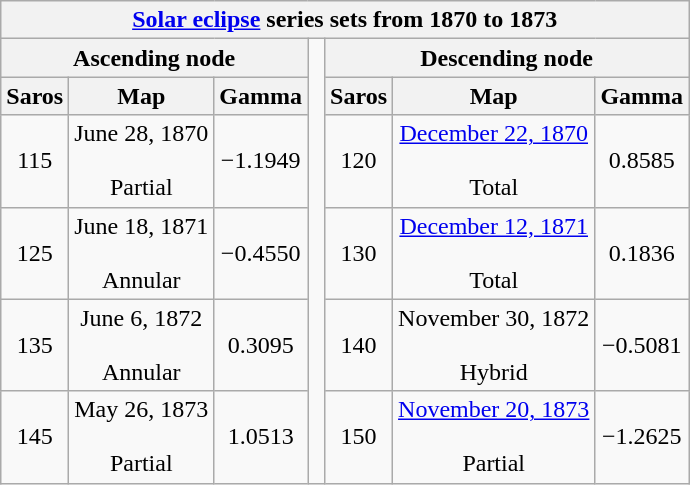<table class="wikitable mw-collapsible mw-collapsed">
<tr>
<th class="nowrap" colspan="7"><a href='#'>Solar eclipse</a> series sets from 1870 to 1873</th>
</tr>
<tr>
<th scope="col" colspan="3">Ascending node</th>
<td rowspan="6"> </td>
<th scope="col" colspan="3">Descending node</th>
</tr>
<tr style="text-align: center;">
<th scope="col">Saros</th>
<th scope="col">Map</th>
<th scope="col">Gamma</th>
<th scope="col">Saros</th>
<th scope="col">Map</th>
<th scope="col">Gamma</th>
</tr>
<tr style="text-align: center;">
<td>115</td>
<td>June 28, 1870<br><br>Partial</td>
<td>−1.1949</td>
<td>120</td>
<td><a href='#'>December 22, 1870</a><br><br>Total</td>
<td>0.8585</td>
</tr>
<tr style="text-align: center;">
<td>125</td>
<td>June 18, 1871<br><br>Annular</td>
<td>−0.4550</td>
<td>130</td>
<td><a href='#'>December 12, 1871</a><br><br>Total</td>
<td>0.1836</td>
</tr>
<tr style="text-align: center;">
<td>135</td>
<td>June 6, 1872<br><br>Annular</td>
<td>0.3095</td>
<td>140</td>
<td>November 30, 1872<br><br>Hybrid</td>
<td>−0.5081</td>
</tr>
<tr style="text-align: center;">
<td>145</td>
<td>May 26, 1873<br><br>Partial</td>
<td>1.0513</td>
<td>150</td>
<td><a href='#'>November 20, 1873</a><br><br>Partial</td>
<td>−1.2625</td>
</tr>
</table>
